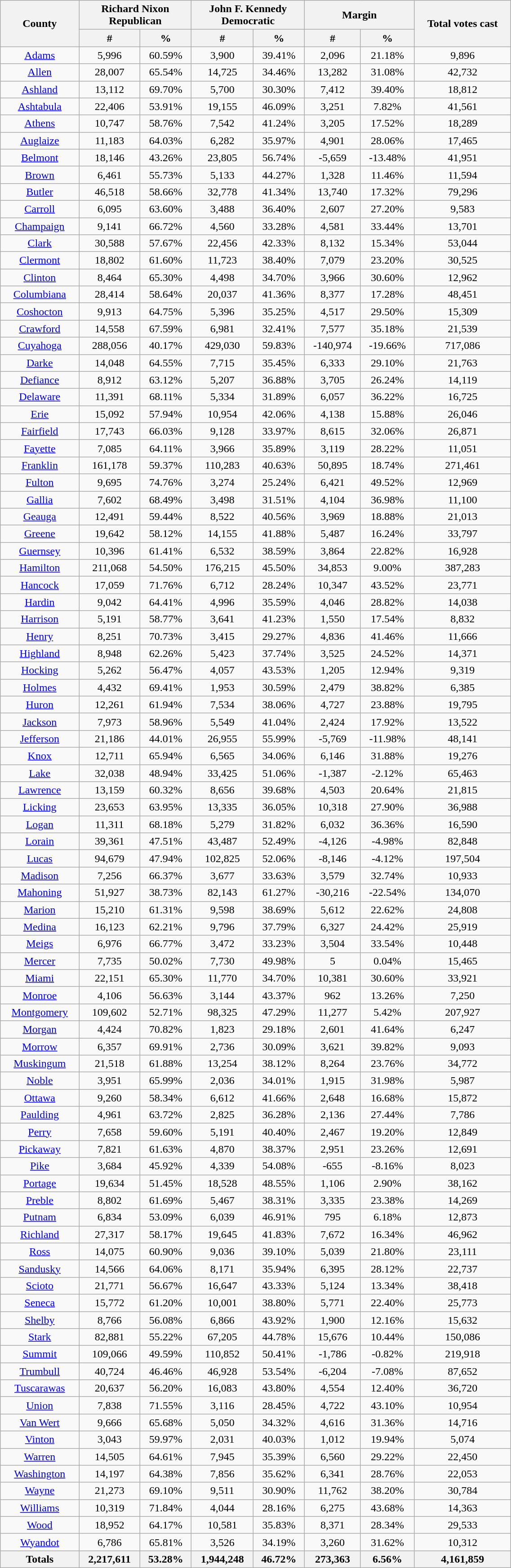<table width="60%"  class="wikitable sortable" style="text-align:center">
<tr>
<th style="text-align:center;" rowspan="2">County</th>
<th style="text-align:center;" colspan="2">Richard Nixon<br>Republican</th>
<th style="text-align:center;" colspan="2">John F. Kennedy<br>Democratic</th>
<th style="text-align:center;" colspan="2">Margin</th>
<th style="text-align:center;" rowspan="2">Total votes cast</th>
</tr>
<tr>
<th style="text-align:center;" data-sort-type="number">#</th>
<th style="text-align:center;" data-sort-type="number">%</th>
<th style="text-align:center;" data-sort-type="number">#</th>
<th style="text-align:center;" data-sort-type="number">%</th>
<th style="text-align:center;" data-sort-type="number">#</th>
<th style="text-align:center;" data-sort-type="number">%</th>
</tr>
<tr style="text-align:center;">
<td><a href='#'>Adams</a></td>
<td>5,996</td>
<td>60.59%</td>
<td>3,900</td>
<td>39.41%</td>
<td>2,096</td>
<td>21.18%</td>
<td>9,896</td>
</tr>
<tr style="text-align:center;">
<td><a href='#'>Allen</a></td>
<td>28,007</td>
<td>65.54%</td>
<td>14,725</td>
<td>34.46%</td>
<td>13,282</td>
<td>31.08%</td>
<td>42,732</td>
</tr>
<tr style="text-align:center;">
<td><a href='#'>Ashland</a></td>
<td>13,112</td>
<td>69.70%</td>
<td>5,700</td>
<td>30.30%</td>
<td>7,412</td>
<td>39.40%</td>
<td>18,812</td>
</tr>
<tr style="text-align:center;">
<td><a href='#'>Ashtabula</a></td>
<td>22,406</td>
<td>53.91%</td>
<td>19,155</td>
<td>46.09%</td>
<td>3,251</td>
<td>7.82%</td>
<td>41,561</td>
</tr>
<tr style="text-align:center;">
<td><a href='#'>Athens</a></td>
<td>10,747</td>
<td>58.76%</td>
<td>7,542</td>
<td>41.24%</td>
<td>3,205</td>
<td>17.52%</td>
<td>18,289</td>
</tr>
<tr style="text-align:center;">
<td><a href='#'>Auglaize</a></td>
<td>11,183</td>
<td>64.03%</td>
<td>6,282</td>
<td>35.97%</td>
<td>4,901</td>
<td>28.06%</td>
<td>17,465</td>
</tr>
<tr style="text-align:center;">
<td><a href='#'>Belmont</a></td>
<td>18,146</td>
<td>43.26%</td>
<td>23,805</td>
<td>56.74%</td>
<td>-5,659</td>
<td>-13.48%</td>
<td>41,951</td>
</tr>
<tr style="text-align:center;">
<td><a href='#'>Brown</a></td>
<td>6,461</td>
<td>55.73%</td>
<td>5,133</td>
<td>44.27%</td>
<td>1,328</td>
<td>11.46%</td>
<td>11,594</td>
</tr>
<tr style="text-align:center;">
<td><a href='#'>Butler</a></td>
<td>46,518</td>
<td>58.66%</td>
<td>32,778</td>
<td>41.34%</td>
<td>13,740</td>
<td>17.32%</td>
<td>79,296</td>
</tr>
<tr style="text-align:center;">
<td><a href='#'>Carroll</a></td>
<td>6,095</td>
<td>63.60%</td>
<td>3,488</td>
<td>36.40%</td>
<td>2,607</td>
<td>27.20%</td>
<td>9,583</td>
</tr>
<tr style="text-align:center;">
<td><a href='#'>Champaign</a></td>
<td>9,141</td>
<td>66.72%</td>
<td>4,560</td>
<td>33.28%</td>
<td>4,581</td>
<td>33.44%</td>
<td>13,701</td>
</tr>
<tr style="text-align:center;">
<td><a href='#'>Clark</a></td>
<td>30,588</td>
<td>57.67%</td>
<td>22,456</td>
<td>42.33%</td>
<td>8,132</td>
<td>15.34%</td>
<td>53,044</td>
</tr>
<tr style="text-align:center;">
<td><a href='#'>Clermont</a></td>
<td>18,802</td>
<td>61.60%</td>
<td>11,723</td>
<td>38.40%</td>
<td>7,079</td>
<td>23.20%</td>
<td>30,525</td>
</tr>
<tr style="text-align:center;">
<td><a href='#'>Clinton</a></td>
<td>8,464</td>
<td>65.30%</td>
<td>4,498</td>
<td>34.70%</td>
<td>3,966</td>
<td>30.60%</td>
<td>12,962</td>
</tr>
<tr style="text-align:center;">
<td><a href='#'>Columbiana</a></td>
<td>28,414</td>
<td>58.64%</td>
<td>20,037</td>
<td>41.36%</td>
<td>8,377</td>
<td>17.28%</td>
<td>48,451</td>
</tr>
<tr style="text-align:center;">
<td><a href='#'>Coshocton</a></td>
<td>9,913</td>
<td>64.75%</td>
<td>5,396</td>
<td>35.25%</td>
<td>4,517</td>
<td>29.50%</td>
<td>15,309</td>
</tr>
<tr style="text-align:center;">
<td><a href='#'>Crawford</a></td>
<td>14,558</td>
<td>67.59%</td>
<td>6,981</td>
<td>32.41%</td>
<td>7,577</td>
<td>35.18%</td>
<td>21,539</td>
</tr>
<tr style="text-align:center;">
<td><a href='#'>Cuyahoga</a></td>
<td>288,056</td>
<td>40.17%</td>
<td>429,030</td>
<td>59.83%</td>
<td>-140,974</td>
<td>-19.66%</td>
<td>717,086</td>
</tr>
<tr style="text-align:center;">
<td><a href='#'>Darke</a></td>
<td>14,048</td>
<td>64.55%</td>
<td>7,715</td>
<td>35.45%</td>
<td>6,333</td>
<td>29.10%</td>
<td>21,763</td>
</tr>
<tr style="text-align:center;">
<td><a href='#'>Defiance</a></td>
<td>8,912</td>
<td>63.12%</td>
<td>5,207</td>
<td>36.88%</td>
<td>3,705</td>
<td>26.24%</td>
<td>14,119</td>
</tr>
<tr style="text-align:center;">
<td><a href='#'>Delaware</a></td>
<td>11,391</td>
<td>68.11%</td>
<td>5,334</td>
<td>31.89%</td>
<td>6,057</td>
<td>36.22%</td>
<td>16,725</td>
</tr>
<tr style="text-align:center;">
<td><a href='#'>Erie</a></td>
<td>15,092</td>
<td>57.94%</td>
<td>10,954</td>
<td>42.06%</td>
<td>4,138</td>
<td>15.88%</td>
<td>26,046</td>
</tr>
<tr style="text-align:center;">
<td><a href='#'>Fairfield</a></td>
<td>17,743</td>
<td>66.03%</td>
<td>9,128</td>
<td>33.97%</td>
<td>8,615</td>
<td>32.06%</td>
<td>26,871</td>
</tr>
<tr style="text-align:center;">
<td><a href='#'>Fayette</a></td>
<td>7,085</td>
<td>64.11%</td>
<td>3,966</td>
<td>35.89%</td>
<td>3,119</td>
<td>28.22%</td>
<td>11,051</td>
</tr>
<tr style="text-align:center;">
<td><a href='#'>Franklin</a></td>
<td>161,178</td>
<td>59.37%</td>
<td>110,283</td>
<td>40.63%</td>
<td>50,895</td>
<td>18.74%</td>
<td>271,461</td>
</tr>
<tr style="text-align:center;">
<td><a href='#'>Fulton</a></td>
<td>9,695</td>
<td>74.76%</td>
<td>3,274</td>
<td>25.24%</td>
<td>6,421</td>
<td>49.52%</td>
<td>12,969</td>
</tr>
<tr style="text-align:center;">
<td><a href='#'>Gallia</a></td>
<td>7,602</td>
<td>68.49%</td>
<td>3,498</td>
<td>31.51%</td>
<td>4,104</td>
<td>36.98%</td>
<td>11,100</td>
</tr>
<tr style="text-align:center;">
<td><a href='#'>Geauga</a></td>
<td>12,491</td>
<td>59.44%</td>
<td>8,522</td>
<td>40.56%</td>
<td>3,969</td>
<td>18.88%</td>
<td>21,013</td>
</tr>
<tr style="text-align:center;">
<td><a href='#'>Greene</a></td>
<td>19,642</td>
<td>58.12%</td>
<td>14,155</td>
<td>41.88%</td>
<td>5,487</td>
<td>16.24%</td>
<td>33,797</td>
</tr>
<tr style="text-align:center;">
<td><a href='#'>Guernsey</a></td>
<td>10,396</td>
<td>61.41%</td>
<td>6,532</td>
<td>38.59%</td>
<td>3,864</td>
<td>22.82%</td>
<td>16,928</td>
</tr>
<tr style="text-align:center;">
<td><a href='#'>Hamilton</a></td>
<td>211,068</td>
<td>54.50%</td>
<td>176,215</td>
<td>45.50%</td>
<td>34,853</td>
<td>9.00%</td>
<td>387,283</td>
</tr>
<tr style="text-align:center;">
<td><a href='#'>Hancock</a></td>
<td>17,059</td>
<td>71.76%</td>
<td>6,712</td>
<td>28.24%</td>
<td>10,347</td>
<td>43.52%</td>
<td>23,771</td>
</tr>
<tr style="text-align:center;">
<td><a href='#'>Hardin</a></td>
<td>9,042</td>
<td>64.41%</td>
<td>4,996</td>
<td>35.59%</td>
<td>4,046</td>
<td>28.82%</td>
<td>14,038</td>
</tr>
<tr style="text-align:center;">
<td><a href='#'>Harrison</a></td>
<td>5,191</td>
<td>58.77%</td>
<td>3,641</td>
<td>41.23%</td>
<td>1,550</td>
<td>17.54%</td>
<td>8,832</td>
</tr>
<tr style="text-align:center;">
<td><a href='#'>Henry</a></td>
<td>8,251</td>
<td>70.73%</td>
<td>3,415</td>
<td>29.27%</td>
<td>4,836</td>
<td>41.46%</td>
<td>11,666</td>
</tr>
<tr style="text-align:center;">
<td><a href='#'>Highland</a></td>
<td>8,948</td>
<td>62.26%</td>
<td>5,423</td>
<td>37.74%</td>
<td>3,525</td>
<td>24.52%</td>
<td>14,371</td>
</tr>
<tr style="text-align:center;">
<td><a href='#'>Hocking</a></td>
<td>5,262</td>
<td>56.47%</td>
<td>4,057</td>
<td>43.53%</td>
<td>1,205</td>
<td>12.94%</td>
<td>9,319</td>
</tr>
<tr style="text-align:center;">
<td><a href='#'>Holmes</a></td>
<td>4,432</td>
<td>69.41%</td>
<td>1,953</td>
<td>30.59%</td>
<td>2,479</td>
<td>38.82%</td>
<td>6,385</td>
</tr>
<tr style="text-align:center;">
<td><a href='#'>Huron</a></td>
<td>12,261</td>
<td>61.94%</td>
<td>7,534</td>
<td>38.06%</td>
<td>4,727</td>
<td>23.88%</td>
<td>19,795</td>
</tr>
<tr style="text-align:center;">
<td><a href='#'>Jackson</a></td>
<td>7,973</td>
<td>58.96%</td>
<td>5,549</td>
<td>41.04%</td>
<td>2,424</td>
<td>17.92%</td>
<td>13,522</td>
</tr>
<tr style="text-align:center;">
<td><a href='#'>Jefferson</a></td>
<td>21,186</td>
<td>44.01%</td>
<td>26,955</td>
<td>55.99%</td>
<td>-5,769</td>
<td>-11.98%</td>
<td>48,141</td>
</tr>
<tr style="text-align:center;">
<td><a href='#'>Knox</a></td>
<td>12,711</td>
<td>65.94%</td>
<td>6,565</td>
<td>34.06%</td>
<td>6,146</td>
<td>31.88%</td>
<td>19,276</td>
</tr>
<tr style="text-align:center;">
<td><a href='#'>Lake</a></td>
<td>32,038</td>
<td>48.94%</td>
<td>33,425</td>
<td>51.06%</td>
<td>-1,387</td>
<td>-2.12%</td>
<td>65,463</td>
</tr>
<tr style="text-align:center;">
<td><a href='#'>Lawrence</a></td>
<td>13,159</td>
<td>60.32%</td>
<td>8,656</td>
<td>39.68%</td>
<td>4,503</td>
<td>20.64%</td>
<td>21,815</td>
</tr>
<tr style="text-align:center;">
<td><a href='#'>Licking</a></td>
<td>23,653</td>
<td>63.95%</td>
<td>13,335</td>
<td>36.05%</td>
<td>10,318</td>
<td>27.90%</td>
<td>36,988</td>
</tr>
<tr style="text-align:center;">
<td><a href='#'>Logan</a></td>
<td>11,311</td>
<td>68.18%</td>
<td>5,279</td>
<td>31.82%</td>
<td>6,032</td>
<td>36.36%</td>
<td>16,590</td>
</tr>
<tr style="text-align:center;">
<td><a href='#'>Lorain</a></td>
<td>39,361</td>
<td>47.51%</td>
<td>43,487</td>
<td>52.49%</td>
<td>-4,126</td>
<td>-4.98%</td>
<td>82,848</td>
</tr>
<tr style="text-align:center;">
<td><a href='#'>Lucas</a></td>
<td>94,679</td>
<td>47.94%</td>
<td>102,825</td>
<td>52.06%</td>
<td>-8,146</td>
<td>-4.12%</td>
<td>197,504</td>
</tr>
<tr style="text-align:center;">
<td><a href='#'>Madison</a></td>
<td>7,256</td>
<td>66.37%</td>
<td>3,677</td>
<td>33.63%</td>
<td>3,579</td>
<td>32.74%</td>
<td>10,933</td>
</tr>
<tr style="text-align:center;">
<td><a href='#'>Mahoning</a></td>
<td>51,927</td>
<td>38.73%</td>
<td>82,143</td>
<td>61.27%</td>
<td>-30,216</td>
<td>-22.54%</td>
<td>134,070</td>
</tr>
<tr style="text-align:center;">
<td><a href='#'>Marion</a></td>
<td>15,210</td>
<td>61.31%</td>
<td>9,598</td>
<td>38.69%</td>
<td>5,612</td>
<td>22.62%</td>
<td>24,808</td>
</tr>
<tr style="text-align:center;">
<td><a href='#'>Medina</a></td>
<td>16,123</td>
<td>62.21%</td>
<td>9,796</td>
<td>37.79%</td>
<td>6,327</td>
<td>24.42%</td>
<td>25,919</td>
</tr>
<tr style="text-align:center;">
<td><a href='#'>Meigs</a></td>
<td>6,976</td>
<td>66.77%</td>
<td>3,472</td>
<td>33.23%</td>
<td>3,504</td>
<td>33.54%</td>
<td>10,448</td>
</tr>
<tr style="text-align:center;">
<td><a href='#'>Mercer</a></td>
<td>7,735</td>
<td>50.02%</td>
<td>7,730</td>
<td>49.98%</td>
<td>5</td>
<td>0.04%</td>
<td>15,465</td>
</tr>
<tr style="text-align:center;">
<td><a href='#'>Miami</a></td>
<td>22,151</td>
<td>65.30%</td>
<td>11,770</td>
<td>34.70%</td>
<td>10,381</td>
<td>30.60%</td>
<td>33,921</td>
</tr>
<tr style="text-align:center;">
<td><a href='#'>Monroe</a></td>
<td>4,106</td>
<td>56.63%</td>
<td>3,144</td>
<td>43.37%</td>
<td>962</td>
<td>13.26%</td>
<td>7,250</td>
</tr>
<tr style="text-align:center;">
<td><a href='#'>Montgomery</a></td>
<td>109,602</td>
<td>52.71%</td>
<td>98,325</td>
<td>47.29%</td>
<td>11,277</td>
<td>5.42%</td>
<td>207,927</td>
</tr>
<tr style="text-align:center;">
<td><a href='#'>Morgan</a></td>
<td>4,424</td>
<td>70.82%</td>
<td>1,823</td>
<td>29.18%</td>
<td>2,601</td>
<td>41.64%</td>
<td>6,247</td>
</tr>
<tr style="text-align:center;">
<td><a href='#'>Morrow</a></td>
<td>6,357</td>
<td>69.91%</td>
<td>2,736</td>
<td>30.09%</td>
<td>3,621</td>
<td>39.82%</td>
<td>9,093</td>
</tr>
<tr style="text-align:center;">
<td><a href='#'>Muskingum</a></td>
<td>21,518</td>
<td>61.88%</td>
<td>13,254</td>
<td>38.12%</td>
<td>8,264</td>
<td>23.76%</td>
<td>34,772</td>
</tr>
<tr style="text-align:center;">
<td><a href='#'>Noble</a></td>
<td>3,951</td>
<td>65.99%</td>
<td>2,036</td>
<td>34.01%</td>
<td>1,915</td>
<td>31.98%</td>
<td>5,987</td>
</tr>
<tr style="text-align:center;">
<td><a href='#'>Ottawa</a></td>
<td>9,260</td>
<td>58.34%</td>
<td>6,612</td>
<td>41.66%</td>
<td>2,648</td>
<td>16.68%</td>
<td>15,872</td>
</tr>
<tr style="text-align:center;">
<td><a href='#'>Paulding</a></td>
<td>4,961</td>
<td>63.72%</td>
<td>2,825</td>
<td>36.28%</td>
<td>2,136</td>
<td>27.44%</td>
<td>7,786</td>
</tr>
<tr style="text-align:center;">
<td><a href='#'>Perry</a></td>
<td>7,658</td>
<td>59.60%</td>
<td>5,191</td>
<td>40.40%</td>
<td>2,467</td>
<td>19.20%</td>
<td>12,849</td>
</tr>
<tr style="text-align:center;">
<td><a href='#'>Pickaway</a></td>
<td>7,821</td>
<td>61.63%</td>
<td>4,870</td>
<td>38.37%</td>
<td>2,951</td>
<td>23.26%</td>
<td>12,691</td>
</tr>
<tr style="text-align:center;">
<td><a href='#'>Pike</a></td>
<td>3,684</td>
<td>45.92%</td>
<td>4,339</td>
<td>54.08%</td>
<td>-655</td>
<td>-8.16%</td>
<td>8,023</td>
</tr>
<tr style="text-align:center;">
<td><a href='#'>Portage</a></td>
<td>19,634</td>
<td>51.45%</td>
<td>18,528</td>
<td>48.55%</td>
<td>1,106</td>
<td>2.90%</td>
<td>38,162</td>
</tr>
<tr style="text-align:center;">
<td><a href='#'>Preble</a></td>
<td>8,802</td>
<td>61.69%</td>
<td>5,467</td>
<td>38.31%</td>
<td>3,335</td>
<td>23.38%</td>
<td>14,269</td>
</tr>
<tr style="text-align:center;">
<td><a href='#'>Putnam</a></td>
<td>6,834</td>
<td>53.09%</td>
<td>6,039</td>
<td>46.91%</td>
<td>795</td>
<td>6.18%</td>
<td>12,873</td>
</tr>
<tr style="text-align:center;">
<td><a href='#'>Richland</a></td>
<td>27,317</td>
<td>58.17%</td>
<td>19,645</td>
<td>41.83%</td>
<td>7,672</td>
<td>16.34%</td>
<td>46,962</td>
</tr>
<tr style="text-align:center;">
<td><a href='#'>Ross</a></td>
<td>14,075</td>
<td>60.90%</td>
<td>9,036</td>
<td>39.10%</td>
<td>5,039</td>
<td>21.80%</td>
<td>23,111</td>
</tr>
<tr style="text-align:center;">
<td><a href='#'>Sandusky</a></td>
<td>14,566</td>
<td>64.06%</td>
<td>8,171</td>
<td>35.94%</td>
<td>6,395</td>
<td>28.12%</td>
<td>22,737</td>
</tr>
<tr style="text-align:center;">
<td><a href='#'>Scioto</a></td>
<td>21,771</td>
<td>56.67%</td>
<td>16,647</td>
<td>43.33%</td>
<td>5,124</td>
<td>13.34%</td>
<td>38,418</td>
</tr>
<tr style="text-align:center;">
<td><a href='#'>Seneca</a></td>
<td>15,772</td>
<td>61.20%</td>
<td>10,001</td>
<td>38.80%</td>
<td>5,771</td>
<td>22.40%</td>
<td>25,773</td>
</tr>
<tr style="text-align:center;">
<td><a href='#'>Shelby</a></td>
<td>8,766</td>
<td>56.08%</td>
<td>6,866</td>
<td>43.92%</td>
<td>1,900</td>
<td>12.16%</td>
<td>15,632</td>
</tr>
<tr style="text-align:center;">
<td><a href='#'>Stark</a></td>
<td>82,881</td>
<td>55.22%</td>
<td>67,205</td>
<td>44.78%</td>
<td>15,676</td>
<td>10.44%</td>
<td>150,086</td>
</tr>
<tr style="text-align:center;">
<td><a href='#'>Summit</a></td>
<td>109,066</td>
<td>49.59%</td>
<td>110,852</td>
<td>50.41%</td>
<td>-1,786</td>
<td>-0.82%</td>
<td>219,918</td>
</tr>
<tr style="text-align:center;">
<td><a href='#'>Trumbull</a></td>
<td>40,724</td>
<td>46.46%</td>
<td>46,928</td>
<td>53.54%</td>
<td>-6,204</td>
<td>-7.08%</td>
<td>87,652</td>
</tr>
<tr style="text-align:center;">
<td><a href='#'>Tuscarawas</a></td>
<td>20,637</td>
<td>56.20%</td>
<td>16,083</td>
<td>43.80%</td>
<td>4,554</td>
<td>12.40%</td>
<td>36,720</td>
</tr>
<tr style="text-align:center;">
<td><a href='#'>Union</a></td>
<td>7,838</td>
<td>71.55%</td>
<td>3,116</td>
<td>28.45%</td>
<td>4,722</td>
<td>43.10%</td>
<td>10,954</td>
</tr>
<tr style="text-align:center;">
<td><a href='#'>Van Wert</a></td>
<td>9,666</td>
<td>65.68%</td>
<td>5,050</td>
<td>34.32%</td>
<td>4,616</td>
<td>31.36%</td>
<td>14,716</td>
</tr>
<tr style="text-align:center;">
<td><a href='#'>Vinton</a></td>
<td>3,043</td>
<td>59.97%</td>
<td>2,031</td>
<td>40.03%</td>
<td>1,012</td>
<td>19.94%</td>
<td>5,074</td>
</tr>
<tr style="text-align:center;">
<td><a href='#'>Warren</a></td>
<td>14,505</td>
<td>64.61%</td>
<td>7,945</td>
<td>35.39%</td>
<td>6,560</td>
<td>29.22%</td>
<td>22,450</td>
</tr>
<tr style="text-align:center;">
<td><a href='#'>Washington</a></td>
<td>14,197</td>
<td>64.38%</td>
<td>7,856</td>
<td>35.62%</td>
<td>6,341</td>
<td>28.76%</td>
<td>22,053</td>
</tr>
<tr style="text-align:center;">
<td><a href='#'>Wayne</a></td>
<td>21,273</td>
<td>69.10%</td>
<td>9,511</td>
<td>30.90%</td>
<td>11,762</td>
<td>38.20%</td>
<td>30,784</td>
</tr>
<tr style="text-align:center;">
<td><a href='#'>Williams</a></td>
<td>10,319</td>
<td>71.84%</td>
<td>4,044</td>
<td>28.16%</td>
<td>6,275</td>
<td>43.68%</td>
<td>14,363</td>
</tr>
<tr style="text-align:center;">
<td><a href='#'>Wood</a></td>
<td>18,952</td>
<td>64.17%</td>
<td>10,581</td>
<td>35.83%</td>
<td>8,371</td>
<td>28.34%</td>
<td>29,533</td>
</tr>
<tr style="text-align:center;">
<td><a href='#'>Wyandot</a></td>
<td>6,786</td>
<td>65.81%</td>
<td>3,526</td>
<td>34.19%</td>
<td>3,260</td>
<td>31.62%</td>
<td>10,312</td>
</tr>
<tr style="text-align:center;">
<th>Totals</th>
<th>2,217,611</th>
<th>53.28%</th>
<th>1,944,248</th>
<th>46.72%</th>
<th>273,363</th>
<th>6.56%</th>
<th>4,161,859</th>
</tr>
</table>
